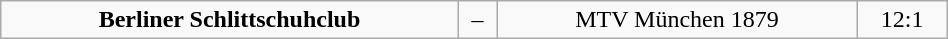<table class="wikitable" width="50%">
<tr align="center">
<td><strong>Berliner Schlittschuhclub</strong></td>
<td>–</td>
<td>MTV München 1879</td>
<td>12:1</td>
</tr>
</table>
